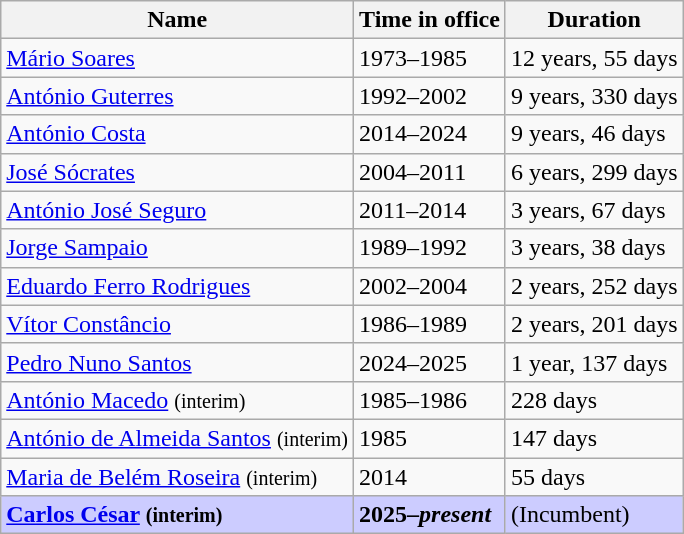<table class="wikitable sortable">
<tr>
<th>Name</th>
<th>Time in office</th>
<th>Duration</th>
</tr>
<tr>
<td><a href='#'>Mário Soares</a></td>
<td>1973–1985</td>
<td>12 years, 55 days</td>
</tr>
<tr>
<td><a href='#'>António Guterres</a></td>
<td>1992–2002</td>
<td>9 years, 330 days</td>
</tr>
<tr>
<td><a href='#'>António Costa</a></td>
<td>2014–2024</td>
<td>9 years, 46 days</td>
</tr>
<tr>
<td><a href='#'>José Sócrates</a></td>
<td>2004–2011</td>
<td>6 years, 299 days</td>
</tr>
<tr>
<td><a href='#'>António José Seguro</a></td>
<td>2011–2014</td>
<td>3 years, 67 days</td>
</tr>
<tr>
<td><a href='#'>Jorge Sampaio</a></td>
<td>1989–1992</td>
<td>3 years, 38 days</td>
</tr>
<tr>
<td><a href='#'>Eduardo Ferro Rodrigues</a></td>
<td>2002–2004</td>
<td>2 years, 252 days</td>
</tr>
<tr>
<td><a href='#'>Vítor Constâncio</a></td>
<td>1986–1989</td>
<td>2 years, 201 days</td>
</tr>
<tr>
<td><a href='#'>Pedro Nuno Santos</a></td>
<td>2024–2025</td>
<td>1 year, 137 days</td>
</tr>
<tr>
<td><a href='#'>António Macedo</a> <small>(interim)</small></td>
<td>1985–1986</td>
<td>228 days</td>
</tr>
<tr>
<td><a href='#'>António de Almeida Santos</a> <small>(interim)</small></td>
<td>1985</td>
<td>147 days</td>
</tr>
<tr>
<td><a href='#'>Maria de Belém Roseira</a> <small>(interim)</small></td>
<td>2014</td>
<td>55 days</td>
</tr>
<tr bgcolor="ccccff">
<td><strong><a href='#'>Carlos César</a> <small>(interim)</small></strong></td>
<td><strong>2025–<em>present<strong><em></td>
<td></strong> (Incumbent)<strong></td>
</tr>
</table>
